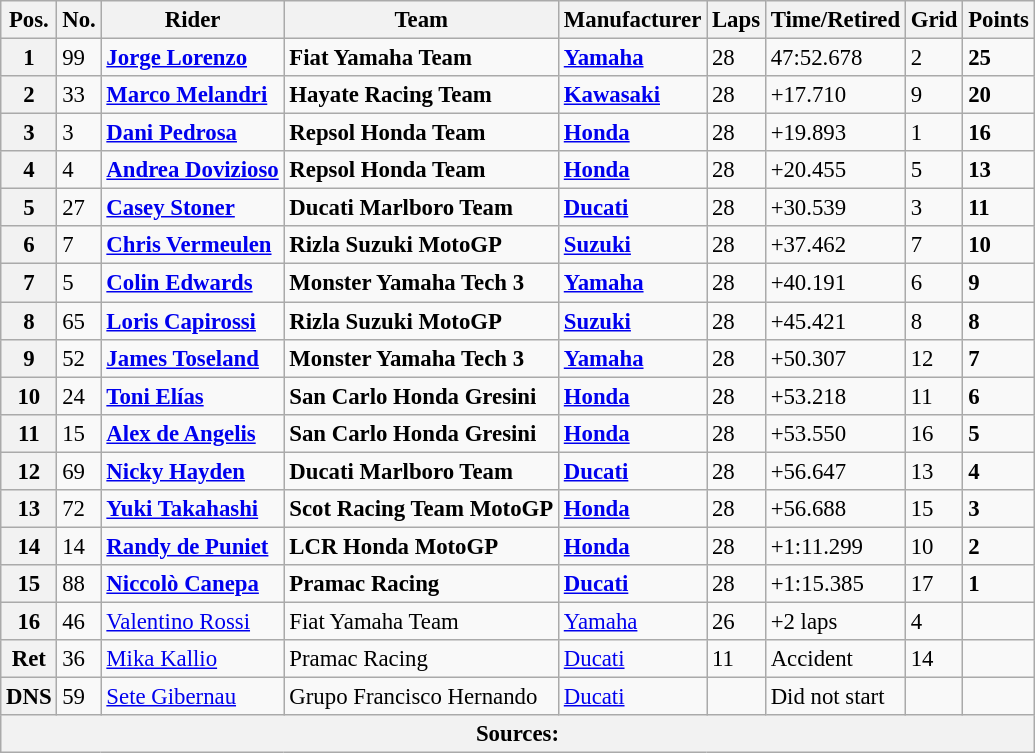<table class="wikitable" style="font-size: 95%;">
<tr>
<th>Pos.</th>
<th>No.</th>
<th>Rider</th>
<th>Team</th>
<th>Manufacturer</th>
<th>Laps</th>
<th>Time/Retired</th>
<th>Grid</th>
<th>Points</th>
</tr>
<tr>
<th>1</th>
<td>99</td>
<td> <strong><a href='#'>Jorge Lorenzo</a></strong></td>
<td><strong>Fiat Yamaha Team</strong></td>
<td><strong><a href='#'>Yamaha</a></strong></td>
<td>28</td>
<td>47:52.678</td>
<td>2</td>
<td><strong>25</strong></td>
</tr>
<tr>
<th>2</th>
<td>33</td>
<td> <strong><a href='#'>Marco Melandri</a></strong></td>
<td><strong>Hayate Racing Team</strong></td>
<td><strong><a href='#'>Kawasaki</a></strong></td>
<td>28</td>
<td>+17.710</td>
<td>9</td>
<td><strong>20</strong></td>
</tr>
<tr>
<th>3</th>
<td>3</td>
<td> <strong><a href='#'>Dani Pedrosa</a></strong></td>
<td><strong>Repsol Honda Team</strong></td>
<td><strong><a href='#'>Honda</a></strong></td>
<td>28</td>
<td>+19.893</td>
<td>1</td>
<td><strong>16</strong></td>
</tr>
<tr>
<th>4</th>
<td>4</td>
<td> <strong><a href='#'>Andrea Dovizioso</a></strong></td>
<td><strong>Repsol Honda Team</strong></td>
<td><strong><a href='#'>Honda</a></strong></td>
<td>28</td>
<td>+20.455</td>
<td>5</td>
<td><strong>13</strong></td>
</tr>
<tr>
<th>5</th>
<td>27</td>
<td> <strong><a href='#'>Casey Stoner</a></strong></td>
<td><strong>Ducati Marlboro Team</strong></td>
<td><strong><a href='#'>Ducati</a></strong></td>
<td>28</td>
<td>+30.539</td>
<td>3</td>
<td><strong>11</strong></td>
</tr>
<tr>
<th>6</th>
<td>7</td>
<td> <strong><a href='#'>Chris Vermeulen</a></strong></td>
<td><strong>Rizla Suzuki MotoGP</strong></td>
<td><strong><a href='#'>Suzuki</a></strong></td>
<td>28</td>
<td>+37.462</td>
<td>7</td>
<td><strong>10</strong></td>
</tr>
<tr>
<th>7</th>
<td>5</td>
<td> <strong><a href='#'>Colin Edwards</a></strong></td>
<td><strong>Monster Yamaha Tech 3</strong></td>
<td><strong><a href='#'>Yamaha</a></strong></td>
<td>28</td>
<td>+40.191</td>
<td>6</td>
<td><strong>9</strong></td>
</tr>
<tr>
<th>8</th>
<td>65</td>
<td> <strong><a href='#'>Loris Capirossi</a></strong></td>
<td><strong>Rizla Suzuki MotoGP</strong></td>
<td><strong><a href='#'>Suzuki</a></strong></td>
<td>28</td>
<td>+45.421</td>
<td>8</td>
<td><strong>8</strong></td>
</tr>
<tr>
<th>9</th>
<td>52</td>
<td> <strong><a href='#'>James Toseland</a></strong></td>
<td><strong>Monster Yamaha Tech 3</strong></td>
<td><strong><a href='#'>Yamaha</a></strong></td>
<td>28</td>
<td>+50.307</td>
<td>12</td>
<td><strong>7</strong></td>
</tr>
<tr>
<th>10</th>
<td>24</td>
<td> <strong><a href='#'>Toni Elías</a></strong></td>
<td><strong>San Carlo Honda Gresini</strong></td>
<td><strong><a href='#'>Honda</a></strong></td>
<td>28</td>
<td>+53.218</td>
<td>11</td>
<td><strong>6</strong></td>
</tr>
<tr>
<th>11</th>
<td>15</td>
<td> <strong><a href='#'>Alex de Angelis</a></strong></td>
<td><strong>San Carlo Honda Gresini</strong></td>
<td><strong><a href='#'>Honda</a></strong></td>
<td>28</td>
<td>+53.550</td>
<td>16</td>
<td><strong>5</strong></td>
</tr>
<tr>
<th>12</th>
<td>69</td>
<td> <strong><a href='#'>Nicky Hayden</a></strong></td>
<td><strong>Ducati Marlboro Team</strong></td>
<td><strong><a href='#'>Ducati</a></strong></td>
<td>28</td>
<td>+56.647</td>
<td>13</td>
<td><strong>4</strong></td>
</tr>
<tr>
<th>13</th>
<td>72</td>
<td> <strong><a href='#'>Yuki Takahashi</a></strong></td>
<td><strong>Scot Racing Team MotoGP</strong></td>
<td><strong><a href='#'>Honda</a></strong></td>
<td>28</td>
<td>+56.688</td>
<td>15</td>
<td><strong>3</strong></td>
</tr>
<tr>
<th>14</th>
<td>14</td>
<td> <strong><a href='#'>Randy de Puniet</a></strong></td>
<td><strong>LCR Honda MotoGP</strong></td>
<td><strong><a href='#'>Honda</a></strong></td>
<td>28</td>
<td>+1:11.299</td>
<td>10</td>
<td><strong>2</strong></td>
</tr>
<tr>
<th>15</th>
<td>88</td>
<td> <strong><a href='#'>Niccolò Canepa</a></strong></td>
<td><strong>Pramac Racing</strong></td>
<td><strong><a href='#'>Ducati</a></strong></td>
<td>28</td>
<td>+1:15.385</td>
<td>17</td>
<td><strong>1</strong></td>
</tr>
<tr>
<th>16</th>
<td>46</td>
<td> <a href='#'>Valentino Rossi</a></td>
<td>Fiat Yamaha Team</td>
<td><a href='#'>Yamaha</a></td>
<td>26</td>
<td>+2 laps</td>
<td>4</td>
<td></td>
</tr>
<tr>
<th>Ret</th>
<td>36</td>
<td> <a href='#'>Mika Kallio</a></td>
<td>Pramac Racing</td>
<td><a href='#'>Ducati</a></td>
<td>11</td>
<td>Accident</td>
<td>14</td>
<td></td>
</tr>
<tr>
<th>DNS</th>
<td>59</td>
<td> <a href='#'>Sete Gibernau</a></td>
<td>Grupo Francisco Hernando</td>
<td><a href='#'>Ducati</a></td>
<td></td>
<td>Did not start</td>
<td></td>
<td></td>
</tr>
<tr>
<th colspan=9>Sources: </th>
</tr>
</table>
